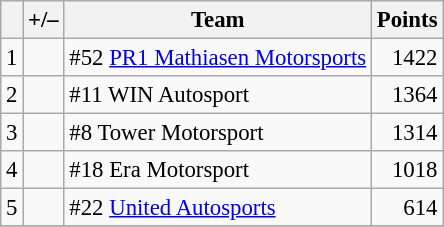<table class="wikitable" style="font-size: 95%;">
<tr>
<th scope="col"></th>
<th scope="col">+/–</th>
<th scope="col">Team</th>
<th scope="col">Points</th>
</tr>
<tr>
<td align=center>1</td>
<td align="left"></td>
<td> #52 <a href='#'>PR1 Mathiasen Motorsports</a></td>
<td align=right>1422</td>
</tr>
<tr>
<td align=center>2</td>
<td align="left"></td>
<td> #11 WIN Autosport</td>
<td align=right>1364</td>
</tr>
<tr>
<td align=center>3</td>
<td align="left"></td>
<td> #8 Tower Motorsport</td>
<td align=right>1314</td>
</tr>
<tr>
<td align=center>4</td>
<td align="left"></td>
<td> #18 Era Motorsport</td>
<td align=right>1018</td>
</tr>
<tr>
<td align=center>5</td>
<td align="left"></td>
<td> #22 <a href='#'>United Autosports</a></td>
<td align=right>614</td>
</tr>
<tr>
</tr>
</table>
